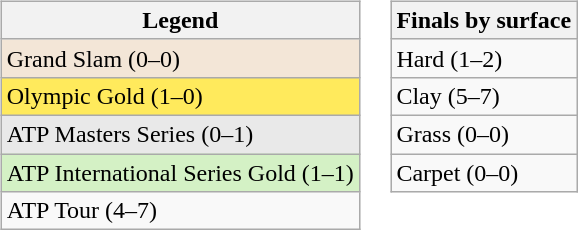<table>
<tr valign=top>
<td><br><table class="wikitable sortable">
<tr>
<th>Legend</th>
</tr>
<tr style="background:#f3e6d7;">
<td>Grand Slam (0–0)</td>
</tr>
<tr style="background:#ffea5c;">
<td>Olympic Gold (1–0)</td>
</tr>
<tr style="background:#e9e9e9;">
<td>ATP Masters Series (0–1)</td>
</tr>
<tr style="background:#d4f1c5;">
<td>ATP International Series Gold (1–1)</td>
</tr>
<tr>
<td>ATP Tour (4–7)</td>
</tr>
</table>
</td>
<td><br><table class="wikitable sortable">
<tr>
<th>Finals by surface</th>
</tr>
<tr>
<td>Hard (1–2)</td>
</tr>
<tr>
<td>Clay (5–7)</td>
</tr>
<tr>
<td>Grass (0–0)</td>
</tr>
<tr>
<td>Carpet (0–0)</td>
</tr>
</table>
</td>
</tr>
</table>
